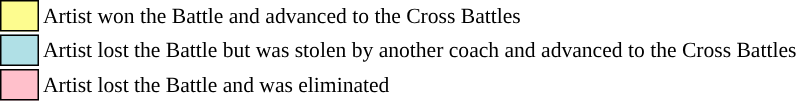<table class="toccolours" style="font-size: 90%; white-space: nowrap;”">
<tr>
<td style="background:#fdfc8f; border:1px solid black;">      </td>
<td>Artist won the Battle and advanced to the Cross Battles</td>
</tr>
<tr>
<td style="background:#b0e0e6; border:1px solid black;">      </td>
<td>Artist lost the Battle but was stolen by another coach and advanced to the Cross Battles</td>
</tr>
<tr>
<td style="background:pink; border:1px solid black;">      </td>
<td>Artist lost the Battle and was eliminated</td>
</tr>
<tr>
</tr>
</table>
